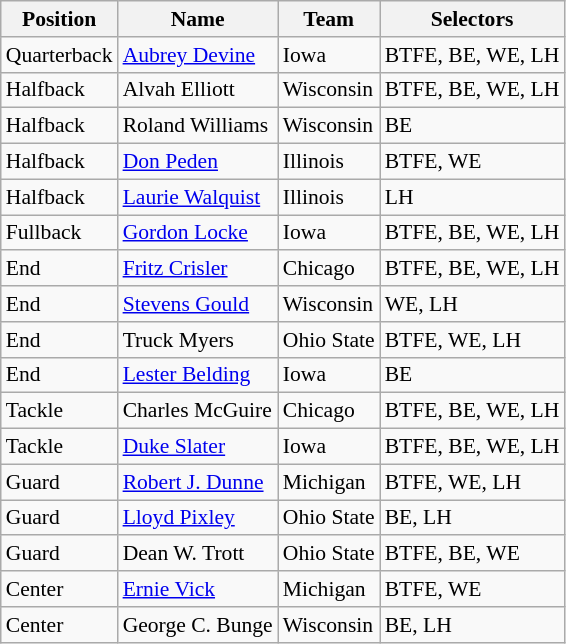<table class="wikitable" style="font-size: 90%">
<tr>
<th>Position</th>
<th>Name</th>
<th>Team</th>
<th>Selectors</th>
</tr>
<tr>
<td>Quarterback</td>
<td><a href='#'>Aubrey Devine</a></td>
<td>Iowa</td>
<td>BTFE, BE, WE, LH</td>
</tr>
<tr>
<td>Halfback</td>
<td>Alvah Elliott</td>
<td>Wisconsin</td>
<td>BTFE, BE, WE, LH</td>
</tr>
<tr>
<td>Halfback</td>
<td>Roland Williams</td>
<td>Wisconsin</td>
<td>BE</td>
</tr>
<tr>
<td>Halfback</td>
<td><a href='#'>Don Peden</a></td>
<td>Illinois</td>
<td>BTFE, WE</td>
</tr>
<tr>
<td>Halfback</td>
<td><a href='#'>Laurie Walquist</a></td>
<td>Illinois</td>
<td>LH</td>
</tr>
<tr>
<td>Fullback</td>
<td><a href='#'>Gordon Locke</a></td>
<td>Iowa</td>
<td>BTFE, BE, WE, LH</td>
</tr>
<tr>
<td>End</td>
<td><a href='#'>Fritz Crisler</a></td>
<td>Chicago</td>
<td>BTFE, BE, WE, LH</td>
</tr>
<tr>
<td>End</td>
<td><a href='#'>Stevens Gould</a></td>
<td>Wisconsin</td>
<td>WE, LH</td>
</tr>
<tr>
<td>End</td>
<td>Truck Myers</td>
<td>Ohio State</td>
<td>BTFE, WE, LH</td>
</tr>
<tr>
<td>End</td>
<td><a href='#'>Lester Belding</a></td>
<td>Iowa</td>
<td>BE</td>
</tr>
<tr>
<td>Tackle</td>
<td>Charles McGuire</td>
<td>Chicago</td>
<td>BTFE, BE, WE, LH</td>
</tr>
<tr>
<td>Tackle</td>
<td><a href='#'>Duke Slater</a></td>
<td>Iowa</td>
<td>BTFE, BE, WE, LH</td>
</tr>
<tr>
<td>Guard</td>
<td><a href='#'>Robert J. Dunne</a></td>
<td>Michigan</td>
<td>BTFE, WE, LH</td>
</tr>
<tr>
<td>Guard</td>
<td><a href='#'>Lloyd Pixley</a></td>
<td>Ohio State</td>
<td>BE, LH</td>
</tr>
<tr>
<td>Guard</td>
<td>Dean W. Trott</td>
<td>Ohio State</td>
<td>BTFE, BE, WE</td>
</tr>
<tr>
<td>Center</td>
<td><a href='#'>Ernie Vick</a></td>
<td>Michigan</td>
<td>BTFE, WE</td>
</tr>
<tr>
<td>Center</td>
<td>George C. Bunge</td>
<td>Wisconsin</td>
<td>BE, LH</td>
</tr>
</table>
